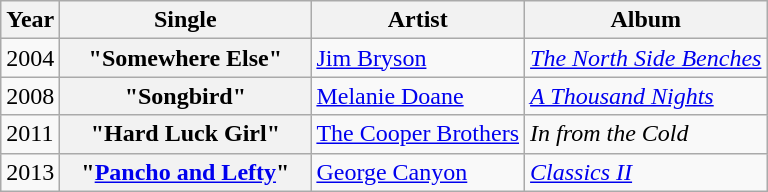<table class="wikitable plainrowheaders">
<tr>
<th>Year</th>
<th style="width:10em;">Single</th>
<th>Artist</th>
<th>Album</th>
</tr>
<tr>
<td>2004</td>
<th scope="row">"Somewhere Else"</th>
<td><a href='#'>Jim Bryson</a></td>
<td><em><a href='#'>The North Side Benches</a></em></td>
</tr>
<tr>
<td>2008</td>
<th scope="row">"Songbird"</th>
<td><a href='#'>Melanie Doane</a></td>
<td><em><a href='#'>A Thousand Nights</a></em></td>
</tr>
<tr>
<td>2011</td>
<th scope="row">"Hard Luck Girl"</th>
<td><a href='#'>The Cooper Brothers</a></td>
<td><em>In from the Cold</em></td>
</tr>
<tr>
<td>2013</td>
<th scope="row">"<a href='#'>Pancho and Lefty</a>"</th>
<td><a href='#'>George Canyon</a></td>
<td><em><a href='#'>Classics II</a></em></td>
</tr>
</table>
